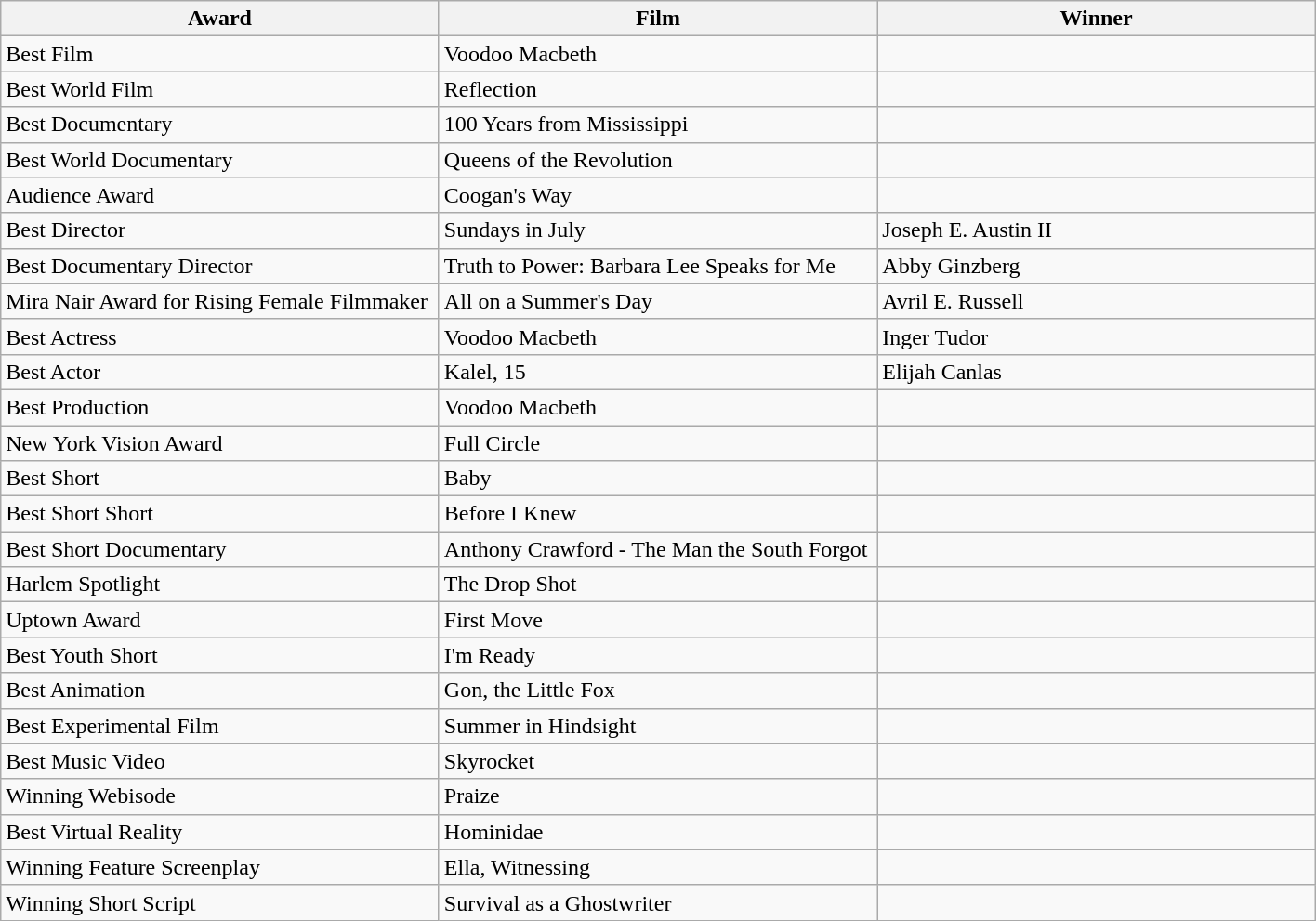<table class="wikitable">
<tr>
<th width=33%>Award</th>
<th width=33%>Film</th>
<th width=33%>Winner</th>
</tr>
<tr>
<td>Best Film</td>
<td>Voodoo Macbeth</td>
<td></td>
</tr>
<tr>
<td>Best World Film</td>
<td>Reflection</td>
<td></td>
</tr>
<tr>
<td>Best Documentary</td>
<td>100 Years from Mississippi</td>
<td></td>
</tr>
<tr>
<td>Best World Documentary</td>
<td>Queens of the Revolution</td>
<td></td>
</tr>
<tr>
<td>Audience Award</td>
<td>Coogan's Way</td>
<td></td>
</tr>
<tr>
<td>Best Director</td>
<td>Sundays in July</td>
<td>Joseph E. Austin II</td>
</tr>
<tr>
<td>Best Documentary Director</td>
<td>Truth to Power: Barbara Lee Speaks for Me</td>
<td>Abby Ginzberg</td>
</tr>
<tr>
<td>Mira Nair Award for Rising Female Filmmaker</td>
<td>All on a Summer's Day</td>
<td>Avril E. Russell</td>
</tr>
<tr>
<td>Best Actress</td>
<td>Voodoo Macbeth</td>
<td>Inger Tudor</td>
</tr>
<tr>
<td>Best Actor</td>
<td>Kalel, 15</td>
<td>Elijah Canlas</td>
</tr>
<tr>
<td>Best Production</td>
<td>Voodoo Macbeth</td>
<td></td>
</tr>
<tr>
<td>New York Vision Award</td>
<td>Full Circle</td>
<td></td>
</tr>
<tr>
<td>Best Short</td>
<td>Baby</td>
<td></td>
</tr>
<tr>
<td>Best Short Short</td>
<td>Before I Knew</td>
<td></td>
</tr>
<tr>
<td>Best Short Documentary</td>
<td>Anthony Crawford - The Man the South Forgot</td>
<td></td>
</tr>
<tr>
<td>Harlem Spotlight</td>
<td>The Drop Shot</td>
<td></td>
</tr>
<tr>
<td>Uptown Award</td>
<td>First Move</td>
<td></td>
</tr>
<tr>
<td>Best Youth Short</td>
<td>I'm Ready</td>
<td></td>
</tr>
<tr>
<td>Best Animation</td>
<td>Gon, the Little Fox</td>
<td></td>
</tr>
<tr>
<td>Best Experimental Film</td>
<td>Summer in Hindsight</td>
<td></td>
</tr>
<tr>
<td>Best Music Video</td>
<td>Skyrocket</td>
<td></td>
</tr>
<tr>
<td>Winning Webisode</td>
<td>Praize</td>
<td></td>
</tr>
<tr>
<td>Best Virtual Reality</td>
<td>Hominidae</td>
<td></td>
</tr>
<tr>
<td>Winning Feature Screenplay</td>
<td>Ella, Witnessing</td>
<td></td>
</tr>
<tr>
<td>Winning Short Script</td>
<td>Survival as a Ghostwriter</td>
<td></td>
</tr>
</table>
